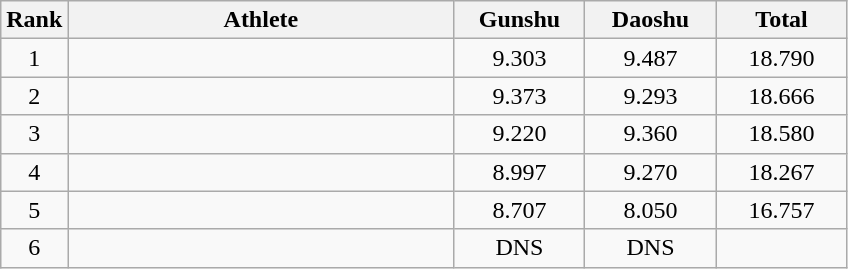<table class="wikitable" style="text-align:center">
<tr>
<th width=20>Rank</th>
<th width=250>Athlete</th>
<th width="80">Gunshu</th>
<th width="80">Daoshu</th>
<th width=80>Total</th>
</tr>
<tr>
<td>1</td>
<td align="left"></td>
<td>9.303</td>
<td>9.487</td>
<td>18.790</td>
</tr>
<tr>
<td>2</td>
<td align="left"></td>
<td>9.373</td>
<td>9.293</td>
<td>18.666</td>
</tr>
<tr>
<td>3</td>
<td align="left"></td>
<td>9.220</td>
<td>9.360</td>
<td>18.580</td>
</tr>
<tr>
<td>4</td>
<td align="left"></td>
<td>8.997</td>
<td>9.270</td>
<td>18.267</td>
</tr>
<tr>
<td>5</td>
<td align="left"></td>
<td>8.707</td>
<td>8.050</td>
<td>16.757</td>
</tr>
<tr>
<td>6</td>
<td align="left"></td>
<td>DNS</td>
<td>DNS</td>
<td></td>
</tr>
</table>
